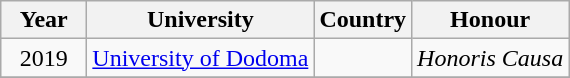<table class="wikitable">
<tr>
<th width="50px">Year</th>
<th>University</th>
<th>Country</th>
<th>Honour</th>
</tr>
<tr>
<td align="center">2019</td>
<td><a href='#'>University of Dodoma</a></td>
<td></td>
<td><em>Honoris Causa</em></td>
</tr>
<tr>
</tr>
</table>
